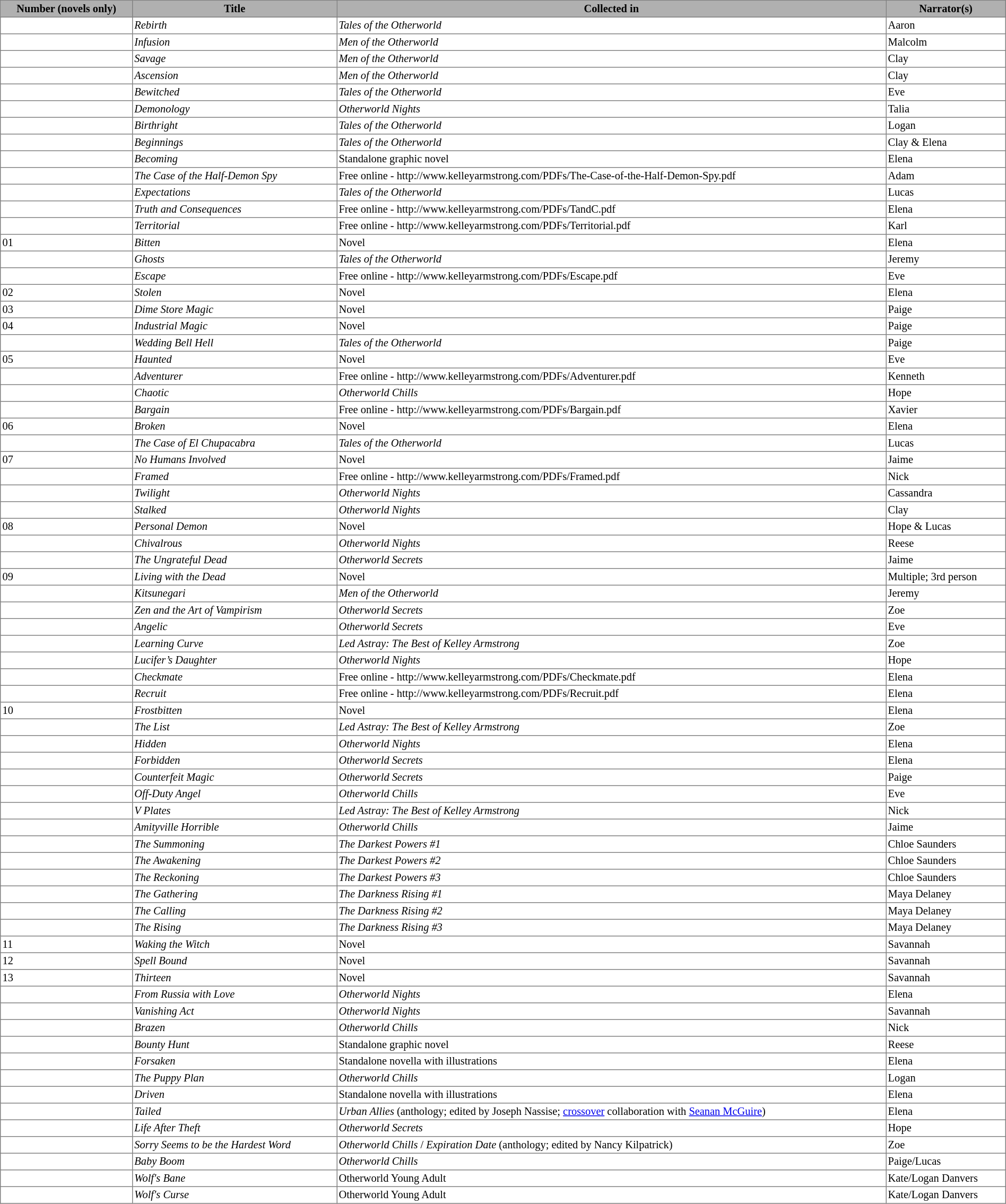<table class="sortable" border="1" cellpadding="2" cellspacing="0" style="font-size:85%; border-collapse:collapse; width:100%;">
<tr style="background:#b0b0b0;">
<th style="text-align:center;">Number (novels only)</th>
<th style="text-align:center;">Title</th>
<th style="text-align:center;">Collected in</th>
<th style="text-align:center;">Narrator(s)</th>
</tr>
<tr>
<td></td>
<td><em>Rebirth</em></td>
<td><em>Tales of the Otherworld</em></td>
<td>Aaron</td>
</tr>
<tr>
<td></td>
<td><em>Infusion</em></td>
<td><em>Men of the Otherworld</em></td>
<td>Malcolm</td>
</tr>
<tr>
<td></td>
<td><em>Savage</em></td>
<td><em>Men of the Otherworld</em></td>
<td>Clay</td>
</tr>
<tr>
<td></td>
<td><em>Ascension</em></td>
<td><em>Men of the Otherworld</em></td>
<td>Clay</td>
</tr>
<tr>
<td></td>
<td><em>Bewitched</em></td>
<td><em>Tales of the Otherworld</em></td>
<td>Eve</td>
</tr>
<tr>
<td></td>
<td><em>Demonology</em></td>
<td><em>Otherworld Nights</em></td>
<td>Talia</td>
</tr>
<tr>
<td></td>
<td><em>Birthright</em></td>
<td><em>Tales of the Otherworld</em></td>
<td>Logan</td>
</tr>
<tr>
<td></td>
<td><em>Beginnings</em></td>
<td><em>Tales of the Otherworld</em></td>
<td>Clay & Elena</td>
</tr>
<tr>
<td></td>
<td><em>Becoming</em></td>
<td>Standalone graphic novel</td>
<td>Elena</td>
</tr>
<tr>
<td></td>
<td><em>The Case of the Half-Demon Spy</em></td>
<td>Free online - http://www.kelleyarmstrong.com/PDFs/The-Case-of-the-Half-Demon-Spy.pdf</td>
<td>Adam</td>
</tr>
<tr>
<td></td>
<td><em>Expectations</em></td>
<td><em>Tales of the Otherworld</em></td>
<td>Lucas</td>
</tr>
<tr>
<td></td>
<td><em>Truth and Consequences</em></td>
<td>Free online - http://www.kelleyarmstrong.com/PDFs/TandC.pdf</td>
<td>Elena</td>
</tr>
<tr>
<td></td>
<td><em>Territorial</em></td>
<td>Free online - http://www.kelleyarmstrong.com/PDFs/Territorial.pdf</td>
<td>Karl</td>
</tr>
<tr>
<td>01</td>
<td><em>Bitten</em></td>
<td>Novel</td>
<td>Elena</td>
</tr>
<tr>
<td></td>
<td><em>Ghosts</em></td>
<td><em>Tales of the Otherworld</em></td>
<td>Jeremy</td>
</tr>
<tr>
<td></td>
<td><em>Escape</em></td>
<td>Free online - http://www.kelleyarmstrong.com/PDFs/Escape.pdf</td>
<td>Eve</td>
</tr>
<tr>
<td>02</td>
<td><em>Stolen</em></td>
<td>Novel</td>
<td>Elena</td>
</tr>
<tr>
<td>03</td>
<td><em>Dime Store Magic</em></td>
<td>Novel</td>
<td>Paige</td>
</tr>
<tr>
<td>04</td>
<td><em>Industrial Magic</em></td>
<td>Novel</td>
<td>Paige</td>
</tr>
<tr>
<td></td>
<td><em>Wedding Bell Hell</em></td>
<td><em>Tales of the Otherworld</em></td>
<td>Paige</td>
</tr>
<tr>
<td>05</td>
<td><em>Haunted</em></td>
<td>Novel</td>
<td>Eve</td>
</tr>
<tr>
<td></td>
<td><em>Adventurer</em></td>
<td>Free online - http://www.kelleyarmstrong.com/PDFs/Adventurer.pdf</td>
<td>Kenneth</td>
</tr>
<tr>
<td></td>
<td><em>Chaotic</em></td>
<td><em>Otherworld Chills</em></td>
<td>Hope</td>
</tr>
<tr>
<td></td>
<td><em>Bargain</em></td>
<td>Free online - http://www.kelleyarmstrong.com/PDFs/Bargain.pdf</td>
<td>Xavier</td>
</tr>
<tr>
<td>06</td>
<td><em>Broken</em></td>
<td>Novel</td>
<td>Elena</td>
</tr>
<tr>
<td></td>
<td><em>The Case of El Chupacabra</em></td>
<td><em>Tales of the Otherworld</em></td>
<td>Lucas</td>
</tr>
<tr>
<td>07</td>
<td><em>No Humans Involved</em></td>
<td>Novel</td>
<td>Jaime</td>
</tr>
<tr>
<td></td>
<td><em>Framed</em></td>
<td>Free online - http://www.kelleyarmstrong.com/PDFs/Framed.pdf</td>
<td>Nick</td>
</tr>
<tr>
<td></td>
<td><em>Twilight</em></td>
<td><em>Otherworld Nights</em></td>
<td>Cassandra</td>
</tr>
<tr>
<td></td>
<td><em>Stalked</em></td>
<td><em>Otherworld Nights</em></td>
<td>Clay</td>
</tr>
<tr>
<td>08</td>
<td><em>Personal Demon</em></td>
<td>Novel</td>
<td>Hope & Lucas</td>
</tr>
<tr>
<td></td>
<td><em>Chivalrous</em></td>
<td><em>Otherworld Nights</em></td>
<td>Reese</td>
</tr>
<tr>
<td></td>
<td><em>The Ungrateful Dead</em></td>
<td><em>Otherworld Secrets</em></td>
<td>Jaime</td>
</tr>
<tr>
<td>09</td>
<td><em>Living with the Dead</em></td>
<td>Novel</td>
<td>Multiple; 3rd person</td>
</tr>
<tr>
<td></td>
<td><em>Kitsunegari</em></td>
<td><em>Men of the Otherworld</em></td>
<td>Jeremy</td>
</tr>
<tr>
<td></td>
<td><em>Zen and the Art of Vampirism</em></td>
<td><em>Otherworld Secrets</em></td>
<td>Zoe</td>
</tr>
<tr>
<td></td>
<td><em>Angelic</em></td>
<td><em>Otherworld Secrets</em></td>
<td>Eve</td>
</tr>
<tr>
<td></td>
<td><em>Learning Curve</em></td>
<td><em>Led Astray: The Best of Kelley Armstrong</em></td>
<td>Zoe</td>
</tr>
<tr>
<td></td>
<td><em>Lucifer’s Daughter</em></td>
<td><em>Otherworld Nights</em></td>
<td>Hope</td>
</tr>
<tr>
<td></td>
<td><em>Checkmate</em></td>
<td>Free online - http://www.kelleyarmstrong.com/PDFs/Checkmate.pdf</td>
<td>Elena</td>
</tr>
<tr>
<td></td>
<td><em>Recruit</em></td>
<td>Free online - http://www.kelleyarmstrong.com/PDFs/Recruit.pdf</td>
<td>Elena</td>
</tr>
<tr>
<td>10</td>
<td><em>Frostbitten</em></td>
<td>Novel</td>
<td>Elena</td>
</tr>
<tr>
<td></td>
<td><em>The List</em></td>
<td><em>Led Astray: The Best of Kelley Armstrong</em></td>
<td>Zoe</td>
</tr>
<tr>
<td></td>
<td><em>Hidden</em></td>
<td><em>Otherworld Nights</em></td>
<td>Elena</td>
</tr>
<tr>
<td></td>
<td><em>Forbidden</em></td>
<td><em>Otherworld Secrets</em></td>
<td>Elena</td>
</tr>
<tr>
<td></td>
<td><em>Counterfeit Magic</em></td>
<td><em>Otherworld Secrets</em></td>
<td>Paige</td>
</tr>
<tr>
<td></td>
<td><em>Off-Duty Angel</em></td>
<td><em>Otherworld Chills</em></td>
<td>Eve</td>
</tr>
<tr>
<td></td>
<td><em>V Plates</em></td>
<td><em>Led Astray: The Best of Kelley Armstrong</em></td>
<td>Nick</td>
</tr>
<tr>
<td></td>
<td><em>Amityville Horrible</em></td>
<td><em>Otherworld Chills</em></td>
<td>Jaime</td>
</tr>
<tr>
<td></td>
<td><em>The Summoning</em></td>
<td><em>The Darkest Powers #1</em></td>
<td>Chloe Saunders</td>
</tr>
<tr>
<td></td>
<td><em>The Awakening</em></td>
<td><em>The Darkest Powers #2</em></td>
<td>Chloe Saunders</td>
</tr>
<tr>
<td></td>
<td><em>The Reckoning</em></td>
<td><em>The Darkest Powers #3</em></td>
<td>Chloe Saunders</td>
</tr>
<tr>
<td></td>
<td><em>The Gathering</em></td>
<td><em>The Darkness Rising #1</em></td>
<td>Maya Delaney</td>
</tr>
<tr>
<td></td>
<td><em>The Calling</em></td>
<td><em>The Darkness Rising #2</em></td>
<td>Maya Delaney</td>
</tr>
<tr>
<td></td>
<td><em>The Rising</em></td>
<td><em>The Darkness Rising #3</em></td>
<td>Maya Delaney</td>
</tr>
<tr>
<td>11</td>
<td><em>Waking the Witch</em></td>
<td>Novel</td>
<td>Savannah</td>
</tr>
<tr>
<td>12</td>
<td><em>Spell Bound</em></td>
<td>Novel</td>
<td>Savannah</td>
</tr>
<tr>
<td>13</td>
<td><em>Thirteen</em></td>
<td>Novel</td>
<td>Savannah</td>
</tr>
<tr>
<td></td>
<td><em>From Russia with Love</em></td>
<td><em>Otherworld Nights</em></td>
<td>Elena</td>
</tr>
<tr>
<td></td>
<td><em>Vanishing Act</em></td>
<td><em>Otherworld Nights</em></td>
<td>Savannah</td>
</tr>
<tr>
<td></td>
<td><em>Brazen</em></td>
<td><em>Otherworld Chills</em></td>
<td>Nick</td>
</tr>
<tr>
<td></td>
<td><em>Bounty Hunt</em></td>
<td>Standalone graphic novel</td>
<td>Reese</td>
</tr>
<tr>
<td></td>
<td><em>Forsaken</em></td>
<td>Standalone novella with illustrations</td>
<td>Elena</td>
</tr>
<tr>
<td></td>
<td><em>The Puppy Plan</em></td>
<td><em>Otherworld Chills</em></td>
<td>Logan</td>
</tr>
<tr>
<td></td>
<td><em>Driven</em></td>
<td>Standalone novella with illustrations</td>
<td>Elena</td>
</tr>
<tr>
<td></td>
<td><em>Tailed</em></td>
<td><em>Urban Allies</em> (anthology; edited by Joseph Nassise; <a href='#'>crossover</a> collaboration with <a href='#'>Seanan McGuire</a>)</td>
<td>Elena</td>
</tr>
<tr>
<td></td>
<td><em>Life After Theft</em></td>
<td><em>Otherworld Secrets</em></td>
<td>Hope</td>
</tr>
<tr>
<td></td>
<td><em>Sorry Seems to be the Hardest Word</em></td>
<td><em>Otherworld Chills</em> / <em>Expiration Date</em> (anthology; edited by Nancy Kilpatrick)</td>
<td>Zoe</td>
</tr>
<tr>
<td></td>
<td><em>Baby Boom</em></td>
<td><em>Otherworld Chills</em></td>
<td>Paige/Lucas</td>
</tr>
<tr>
<td></td>
<td><em>Wolf's Bane</em></td>
<td>Otherworld Young Adult</td>
<td>Kate/Logan Danvers</td>
</tr>
<tr>
<td></td>
<td><em>Wolf's Curse</em></td>
<td>Otherworld Young Adult</td>
<td>Kate/Logan Danvers</td>
</tr>
</table>
